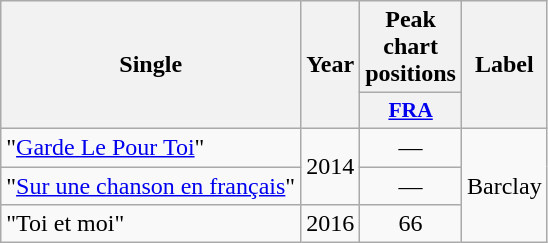<table class="wikitable" style="text-align:center">
<tr>
<th rowspan="2">Single</th>
<th rowspan="2">Year</th>
<th colspan="1">Peak chart positions</th>
<th rowspan="2">Label</th>
</tr>
<tr>
<th scope="col" style="width:3em;font-size:90%;"><a href='#'>FRA</a><br></th>
</tr>
<tr>
<td style="text-align:left">"<a href='#'>Garde Le Pour Toi</a>"</td>
<td rowspan="2">2014</td>
<td>—</td>
<td rowspan="3">Barclay</td>
</tr>
<tr>
<td style="text-align:left">"<a href='#'>Sur une chanson en français</a>"</td>
<td>—</td>
</tr>
<tr>
<td style="text-align:left">"Toi et moi"</td>
<td>2016</td>
<td>66<br></td>
</tr>
</table>
